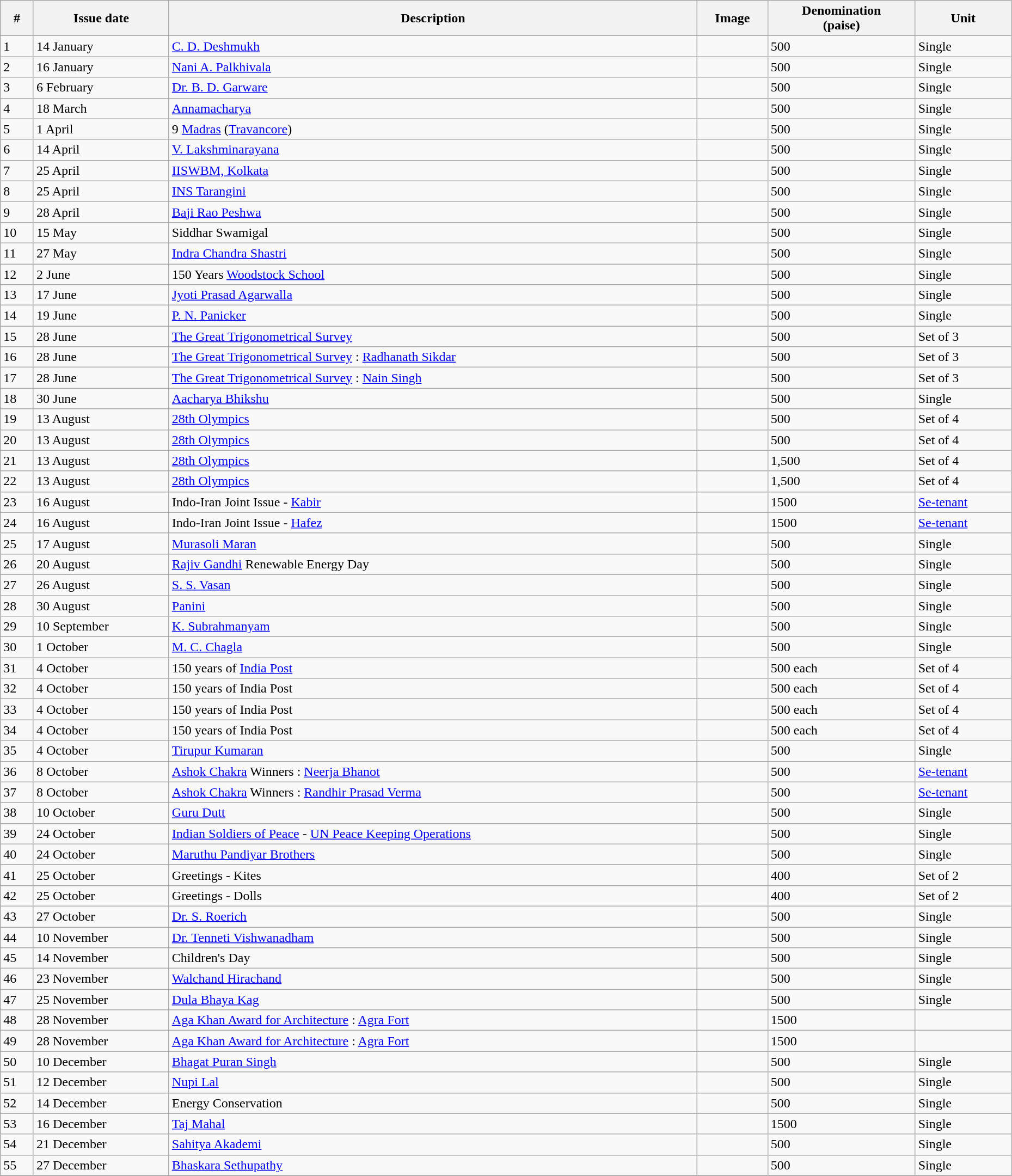<table class="wikitable" style="text-align:justify" width="98%">
<tr>
<th>#</th>
<th>Issue date</th>
<th>Description</th>
<th>Image</th>
<th>Denomination<br>(paise)</th>
<th>Unit</th>
</tr>
<tr>
<td>1</td>
<td>14 January</td>
<td><a href='#'>C. D. Deshmukh</a></td>
<td></td>
<td>500</td>
<td>Single</td>
</tr>
<tr>
<td>2</td>
<td>16 January</td>
<td><a href='#'>Nani A. Palkhivala</a></td>
<td></td>
<td>500</td>
<td>Single</td>
</tr>
<tr>
<td>3</td>
<td>6 February</td>
<td><a href='#'>Dr. B. D. Garware</a></td>
<td></td>
<td>500</td>
<td>Single</td>
</tr>
<tr>
<td>4</td>
<td>18 March</td>
<td><a href='#'>Annamacharya</a></td>
<td></td>
<td>500</td>
<td>Single</td>
</tr>
<tr>
<td>5</td>
<td>1 April</td>
<td>9 <a href='#'>Madras</a> (<a href='#'>Travancore</a>)</td>
<td></td>
<td>500</td>
<td>Single</td>
</tr>
<tr>
<td>6</td>
<td>14 April</td>
<td><a href='#'>V. Lakshminarayana</a></td>
<td></td>
<td>500</td>
<td>Single</td>
</tr>
<tr>
<td>7</td>
<td>25 April</td>
<td><a href='#'>IISWBM, Kolkata</a></td>
<td></td>
<td>500</td>
<td>Single</td>
</tr>
<tr>
<td>8</td>
<td>25 April</td>
<td><a href='#'>INS Tarangini</a></td>
<td></td>
<td>500</td>
<td>Single</td>
</tr>
<tr>
<td>9</td>
<td>28 April</td>
<td><a href='#'>Baji Rao Peshwa</a></td>
<td></td>
<td>500</td>
<td>Single</td>
</tr>
<tr>
<td>10</td>
<td>15 May</td>
<td>Siddhar Swamigal</td>
<td></td>
<td>500</td>
<td>Single</td>
</tr>
<tr>
<td>11</td>
<td>27 May</td>
<td><a href='#'>Indra Chandra Shastri</a></td>
<td></td>
<td>500</td>
<td>Single</td>
</tr>
<tr>
<td>12</td>
<td>2 June</td>
<td>150 Years <a href='#'>Woodstock School</a></td>
<td></td>
<td>500</td>
<td>Single</td>
</tr>
<tr>
<td>13</td>
<td>17 June</td>
<td><a href='#'>Jyoti Prasad Agarwalla</a></td>
<td></td>
<td>500</td>
<td>Single</td>
</tr>
<tr>
<td>14</td>
<td>19 June</td>
<td><a href='#'>P. N. Panicker</a></td>
<td></td>
<td>500</td>
<td>Single</td>
</tr>
<tr>
<td>15</td>
<td>28 June</td>
<td><a href='#'>The Great Trigonometrical Survey</a></td>
<td></td>
<td>500</td>
<td>Set of 3</td>
</tr>
<tr>
<td>16</td>
<td>28 June</td>
<td><a href='#'>The Great Trigonometrical Survey</a> : <a href='#'>Radhanath Sikdar</a></td>
<td></td>
<td>500</td>
<td>Set of 3</td>
</tr>
<tr>
<td>17</td>
<td>28 June</td>
<td><a href='#'>The Great Trigonometrical Survey</a> : <a href='#'>Nain Singh</a></td>
<td></td>
<td>500</td>
<td>Set of 3</td>
</tr>
<tr>
<td>18</td>
<td>30 June</td>
<td><a href='#'>Aacharya Bhikshu</a></td>
<td></td>
<td>500</td>
<td>Single</td>
</tr>
<tr>
<td>19</td>
<td>13 August</td>
<td><a href='#'>28th Olympics</a></td>
<td></td>
<td>500</td>
<td>Set of 4</td>
</tr>
<tr>
<td>20</td>
<td>13 August</td>
<td><a href='#'>28th Olympics</a></td>
<td></td>
<td>500</td>
<td>Set of 4</td>
</tr>
<tr>
<td>21</td>
<td>13 August</td>
<td><a href='#'>28th Olympics</a></td>
<td></td>
<td>1,500</td>
<td>Set of 4</td>
</tr>
<tr>
<td>22</td>
<td>13 August</td>
<td><a href='#'>28th Olympics</a></td>
<td></td>
<td>1,500</td>
<td>Set of 4</td>
</tr>
<tr>
<td>23</td>
<td>16 August</td>
<td>Indo-Iran Joint Issue - <a href='#'>Kabir</a></td>
<td></td>
<td>1500</td>
<td><a href='#'>Se-tenant</a></td>
</tr>
<tr>
<td>24</td>
<td>16 August</td>
<td>Indo-Iran Joint Issue - <a href='#'>Hafez</a></td>
<td></td>
<td>1500</td>
<td><a href='#'>Se-tenant</a></td>
</tr>
<tr>
<td>25</td>
<td>17 August</td>
<td><a href='#'>Murasoli Maran</a></td>
<td></td>
<td>500</td>
<td>Single</td>
</tr>
<tr>
<td>26</td>
<td>20 August</td>
<td><a href='#'>Rajiv Gandhi</a> Renewable Energy Day</td>
<td></td>
<td>500</td>
<td>Single</td>
</tr>
<tr>
<td>27</td>
<td>26 August</td>
<td><a href='#'>S. S. Vasan</a></td>
<td></td>
<td>500</td>
<td>Single</td>
</tr>
<tr>
<td>28</td>
<td>30 August</td>
<td><a href='#'>Panini</a></td>
<td></td>
<td>500</td>
<td>Single</td>
</tr>
<tr>
<td>29</td>
<td>10 September</td>
<td><a href='#'>K. Subrahmanyam</a></td>
<td></td>
<td>500</td>
<td>Single</td>
</tr>
<tr>
<td>30</td>
<td>1 October</td>
<td><a href='#'>M. C. Chagla</a></td>
<td></td>
<td>500</td>
<td>Single</td>
</tr>
<tr>
<td>31</td>
<td>4 October</td>
<td>150 years of <a href='#'>India Post</a></td>
<td></td>
<td>500 each</td>
<td>Set of 4</td>
</tr>
<tr>
<td>32</td>
<td>4 October</td>
<td>150 years of India Post</td>
<td></td>
<td>500 each</td>
<td>Set of 4</td>
</tr>
<tr>
<td>33</td>
<td>4 October</td>
<td>150 years of India Post</td>
<td></td>
<td>500 each</td>
<td>Set of 4</td>
</tr>
<tr>
<td>34</td>
<td>4 October</td>
<td>150 years of India Post</td>
<td></td>
<td>500 each</td>
<td>Set of 4</td>
</tr>
<tr>
<td>35</td>
<td>4 October</td>
<td><a href='#'>Tirupur Kumaran</a></td>
<td></td>
<td>500</td>
<td>Single</td>
</tr>
<tr>
<td>36</td>
<td>8 October</td>
<td><a href='#'>Ashok Chakra</a> Winners : <a href='#'>Neerja Bhanot</a></td>
<td></td>
<td>500</td>
<td><a href='#'>Se-tenant</a></td>
</tr>
<tr>
<td>37</td>
<td>8 October</td>
<td><a href='#'>Ashok Chakra</a> Winners : <a href='#'>Randhir Prasad Verma</a></td>
<td></td>
<td>500</td>
<td><a href='#'>Se-tenant</a></td>
</tr>
<tr>
<td>38</td>
<td>10 October</td>
<td><a href='#'>Guru Dutt</a></td>
<td></td>
<td>500</td>
<td>Single</td>
</tr>
<tr>
<td>39</td>
<td>24 October</td>
<td><a href='#'>Indian Soldiers of Peace</a> - <a href='#'>UN Peace Keeping Operations</a></td>
<td></td>
<td>500</td>
<td>Single</td>
</tr>
<tr>
<td>40</td>
<td>24 October</td>
<td><a href='#'>Maruthu Pandiyar Brothers</a></td>
<td></td>
<td>500</td>
<td>Single</td>
</tr>
<tr>
<td>41</td>
<td>25 October</td>
<td>Greetings - Kites</td>
<td></td>
<td>400</td>
<td>Set of 2</td>
</tr>
<tr>
<td>42</td>
<td>25 October</td>
<td>Greetings - Dolls</td>
<td></td>
<td>400</td>
<td>Set of 2</td>
</tr>
<tr>
<td>43</td>
<td>27 October</td>
<td><a href='#'>Dr. S. Roerich</a></td>
<td></td>
<td>500</td>
<td>Single</td>
</tr>
<tr>
<td>44</td>
<td>10 November</td>
<td><a href='#'>Dr. Tenneti Vishwanadham</a></td>
<td></td>
<td>500</td>
<td>Single</td>
</tr>
<tr>
<td>45</td>
<td>14 November</td>
<td>Children's Day</td>
<td></td>
<td>500</td>
<td>Single</td>
</tr>
<tr>
<td>46</td>
<td>23 November</td>
<td><a href='#'>Walchand Hirachand</a></td>
<td></td>
<td>500</td>
<td>Single</td>
</tr>
<tr>
<td>47</td>
<td>25 November</td>
<td><a href='#'>Dula Bhaya Kag</a></td>
<td></td>
<td>500</td>
<td>Single</td>
</tr>
<tr>
<td>48</td>
<td>28 November</td>
<td><a href='#'>Aga Khan Award for Architecture</a> : <a href='#'>Agra Fort</a></td>
<td></td>
<td>1500</td>
<td></td>
</tr>
<tr>
<td>49</td>
<td>28 November</td>
<td><a href='#'>Aga Khan Award for Architecture</a> : <a href='#'>Agra Fort</a></td>
<td></td>
<td>1500</td>
<td></td>
</tr>
<tr>
<td>50</td>
<td>10 December</td>
<td><a href='#'>Bhagat Puran Singh</a></td>
<td></td>
<td>500</td>
<td>Single</td>
</tr>
<tr>
<td>51</td>
<td>12 December</td>
<td><a href='#'>Nupi Lal</a></td>
<td></td>
<td>500</td>
<td>Single</td>
</tr>
<tr>
<td>52</td>
<td>14 December</td>
<td>Energy Conservation</td>
<td></td>
<td>500</td>
<td>Single</td>
</tr>
<tr>
<td>53</td>
<td>16 December</td>
<td><a href='#'>Taj Mahal</a></td>
<td></td>
<td>1500</td>
<td>Single</td>
</tr>
<tr>
<td>54</td>
<td>21 December</td>
<td><a href='#'>Sahitya Akademi</a></td>
<td></td>
<td>500</td>
<td>Single</td>
</tr>
<tr>
<td>55</td>
<td>27 December</td>
<td><a href='#'>Bhaskara Sethupathy</a></td>
<td></td>
<td>500</td>
<td>Single</td>
</tr>
<tr>
</tr>
</table>
